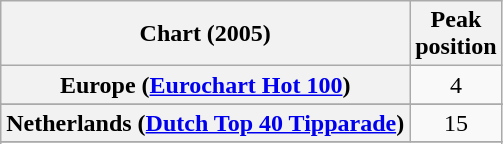<table class="wikitable sortable plainrowheaders" style="text-align:center">
<tr>
<th>Chart (2005)</th>
<th>Peak<br>position</th>
</tr>
<tr>
<th scope="row">Europe (<a href='#'>Eurochart Hot 100</a>)</th>
<td>4</td>
</tr>
<tr>
</tr>
<tr>
</tr>
<tr>
</tr>
<tr>
<th scope="row">Netherlands (<a href='#'>Dutch Top 40 Tipparade</a>)</th>
<td>15</td>
</tr>
<tr>
</tr>
<tr>
</tr>
<tr>
</tr>
<tr>
</tr>
<tr>
</tr>
</table>
